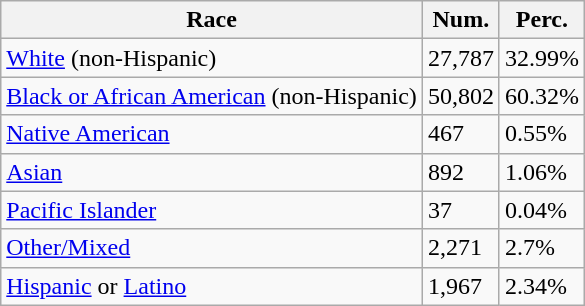<table class="wikitable sortable">
<tr>
<th>Race</th>
<th>Num.</th>
<th>Perc.</th>
</tr>
<tr>
<td><a href='#'>White</a> (non-Hispanic)</td>
<td>27,787</td>
<td>32.99%</td>
</tr>
<tr>
<td><a href='#'>Black or African American</a> (non-Hispanic)</td>
<td>50,802</td>
<td>60.32%</td>
</tr>
<tr>
<td><a href='#'>Native American</a></td>
<td>467</td>
<td>0.55%</td>
</tr>
<tr>
<td><a href='#'>Asian</a></td>
<td>892</td>
<td>1.06%</td>
</tr>
<tr>
<td><a href='#'>Pacific Islander</a></td>
<td>37</td>
<td>0.04%</td>
</tr>
<tr>
<td><a href='#'>Other/Mixed</a></td>
<td>2,271</td>
<td>2.7%</td>
</tr>
<tr>
<td><a href='#'>Hispanic</a> or <a href='#'>Latino</a></td>
<td>1,967</td>
<td>2.34%</td>
</tr>
</table>
